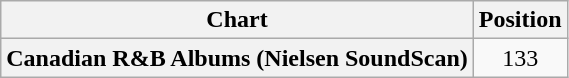<table class="wikitable plainrowheaders" style="text-align:center;">
<tr>
<th scope="col">Chart</th>
<th scope="col">Position</th>
</tr>
<tr>
<th scope="row">Canadian R&B Albums (Nielsen SoundScan)</th>
<td>133</td>
</tr>
</table>
